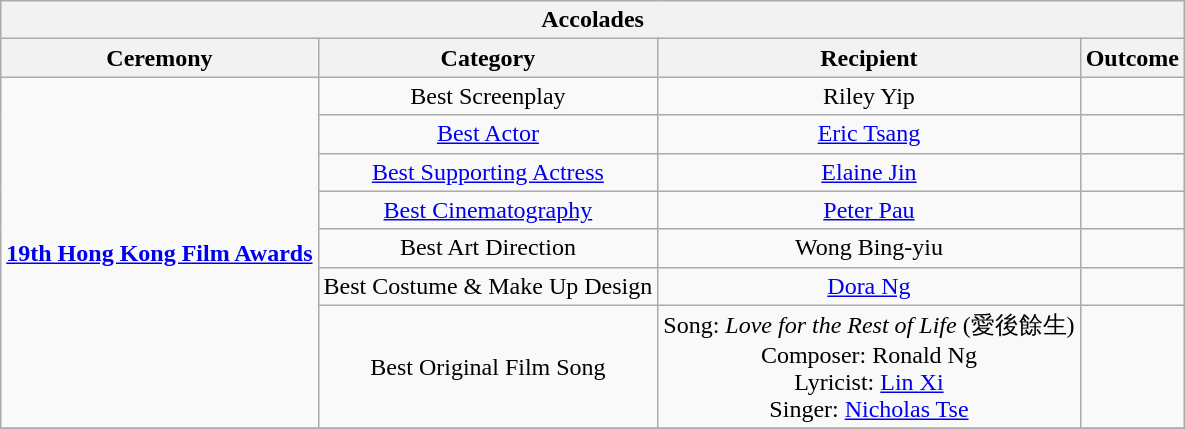<table class="wikitable" style="text-align:center;">
<tr>
<th colspan="4">Accolades</th>
</tr>
<tr style="text-align:center;">
<th>Ceremony</th>
<th>Category</th>
<th>Recipient</th>
<th>Outcome</th>
</tr>
<tr>
<td rowspan=7><strong><a href='#'>19th Hong Kong Film Awards</a></strong></td>
<td>Best Screenplay</td>
<td>Riley Yip</td>
<td></td>
</tr>
<tr>
<td><a href='#'>Best Actor</a></td>
<td><a href='#'>Eric Tsang</a></td>
<td></td>
</tr>
<tr>
<td><a href='#'>Best Supporting Actress</a></td>
<td><a href='#'>Elaine Jin</a></td>
<td></td>
</tr>
<tr>
<td><a href='#'>Best Cinematography</a></td>
<td><a href='#'>Peter Pau</a></td>
<td></td>
</tr>
<tr>
<td>Best Art Direction</td>
<td>Wong Bing-yiu</td>
<td></td>
</tr>
<tr>
<td>Best Costume & Make Up Design</td>
<td><a href='#'>Dora Ng</a></td>
<td></td>
</tr>
<tr>
<td>Best Original Film Song</td>
<td>Song: <em>Love for the Rest of Life</em> (愛後餘生)<br>Composer: Ronald Ng
<br>Lyricist: <a href='#'>Lin Xi</a>
<br>Singer: <a href='#'>Nicholas Tse</a></td>
<td></td>
</tr>
<tr>
</tr>
</table>
